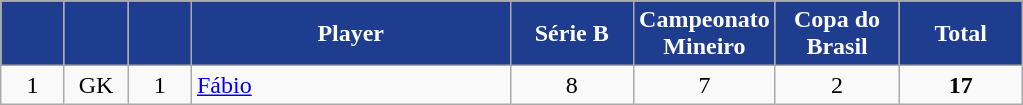<table class="wikitable sortable" style="text-align:center">
<tr>
<th style="background:#1E3D8F; color:white; width:35px;"></th>
<th style="background:#1E3D8F; color:white; width:35px;"></th>
<th style="background:#1E3D8F; color:white; width:35px;"></th>
<th style="background:#1E3D8F; color:white; width:205px;">Player</th>
<th style="background:#1E3D8F; color:white; width:75px;">Série B</th>
<th style="background:#1E3D8F; color:white; width:75px;">Campeonato Mineiro</th>
<th style="background:#1E3D8F; color:white; width:75px;">Copa do Brasil</th>
<th style="background:#1E3D8F; color:white; width:75px;">Total</th>
</tr>
<tr>
<td>1</td>
<td>GK</td>
<td>1</td>
<td align="left"> <a href='#'>Fábio</a></td>
<td>8</td>
<td>7</td>
<td>2</td>
<td><strong>17</strong></td>
</tr>
</table>
